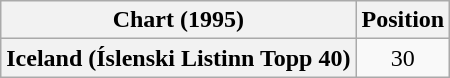<table class="wikitable plainrowheaders" style="text-align:center">
<tr>
<th>Chart (1995)</th>
<th>Position</th>
</tr>
<tr>
<th scope="row">Iceland (Íslenski Listinn Topp 40)</th>
<td>30</td>
</tr>
</table>
